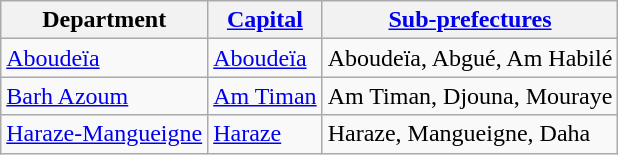<table class="wikitable">
<tr>
<th>Department</th>
<th><a href='#'>Capital</a></th>
<th><a href='#'>Sub-prefectures</a></th>
</tr>
<tr>
<td><a href='#'>Aboudeïa</a></td>
<td><a href='#'>Aboudeïa</a></td>
<td>Aboudeïa, Abgué, Am Habilé</td>
</tr>
<tr>
<td><a href='#'>Barh Azoum</a></td>
<td><a href='#'>Am Timan</a></td>
<td>Am Timan, Djouna, Mouraye</td>
</tr>
<tr>
<td><a href='#'>Haraze-Mangueigne</a></td>
<td><a href='#'>Haraze</a></td>
<td>Haraze, Mangueigne, Daha</td>
</tr>
</table>
